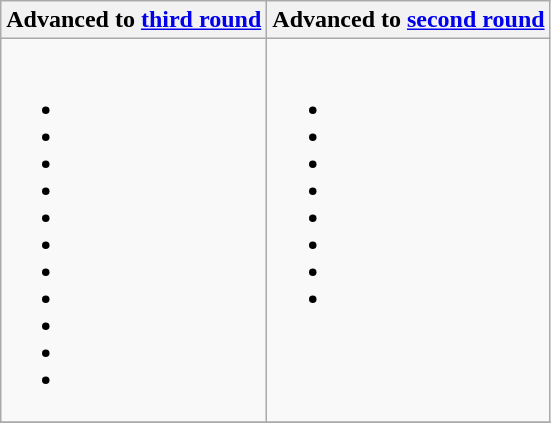<table class = "wikitable sortable">
<tr>
<th>Advanced to <a href='#'>third round</a></th>
<th>Advanced to <a href='#'>second round</a></th>
</tr>
<tr valign=top>
<td><br><ul><li></li><li></li><li></li><li></li><li></li><li></li><li></li><li></li><li></li><li></li><li></li></ul></td>
<td><br><ul><li></li><li></li><li></li><li></li><li></li><li></li><li></li><li></li></ul></td>
</tr>
<tr>
</tr>
</table>
